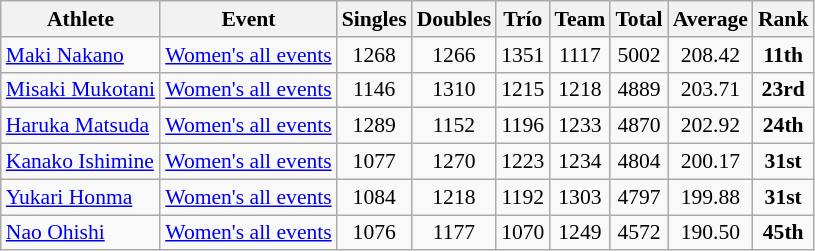<table class="wikitable" border="1" style="font-size:90%">
<tr>
<th>Athlete</th>
<th>Event</th>
<th>Singles</th>
<th>Doubles</th>
<th>Trío</th>
<th>Team</th>
<th>Total</th>
<th>Average</th>
<th>Rank</th>
</tr>
<tr>
<td><a href='#'>Maki Nakano</a></td>
<td><a href='#'>Women's all events</a></td>
<td align=center>1268</td>
<td align=center>1266</td>
<td align=center>1351</td>
<td align=center>1117</td>
<td align=center>5002</td>
<td align=center>208.42</td>
<td align=center><strong>11th</strong></td>
</tr>
<tr>
<td><a href='#'>Misaki Mukotani</a></td>
<td><a href='#'>Women's all events</a></td>
<td align=center>1146</td>
<td align=center>1310</td>
<td align=center>1215</td>
<td align=center>1218</td>
<td align=center>4889</td>
<td align=center>203.71</td>
<td align=center><strong>23rd</strong></td>
</tr>
<tr>
<td><a href='#'>Haruka Matsuda</a></td>
<td><a href='#'>Women's all events</a></td>
<td align=center>1289</td>
<td align=center>1152</td>
<td align=center>1196</td>
<td align=center>1233</td>
<td align=center>4870</td>
<td align=center>202.92</td>
<td align=center><strong>24th</strong></td>
</tr>
<tr>
<td><a href='#'>Kanako Ishimine</a></td>
<td><a href='#'>Women's all events</a></td>
<td align=center>1077</td>
<td align=center>1270</td>
<td align=center>1223</td>
<td align=center>1234</td>
<td align=center>4804</td>
<td align=center>200.17</td>
<td align=center><strong>31st</strong></td>
</tr>
<tr>
<td><a href='#'>Yukari Honma</a></td>
<td><a href='#'>Women's all events</a></td>
<td align=center>1084</td>
<td align=center>1218</td>
<td align=center>1192</td>
<td align=center>1303</td>
<td align=center>4797</td>
<td align=center>199.88</td>
<td align=center><strong>31st</strong></td>
</tr>
<tr>
<td><a href='#'>Nao Ohishi</a></td>
<td><a href='#'>Women's all events</a></td>
<td align=center>1076</td>
<td align=center>1177</td>
<td align=center>1070</td>
<td align=center>1249</td>
<td align=center>4572</td>
<td align=center>190.50</td>
<td align=center><strong>45th</strong></td>
</tr>
</table>
